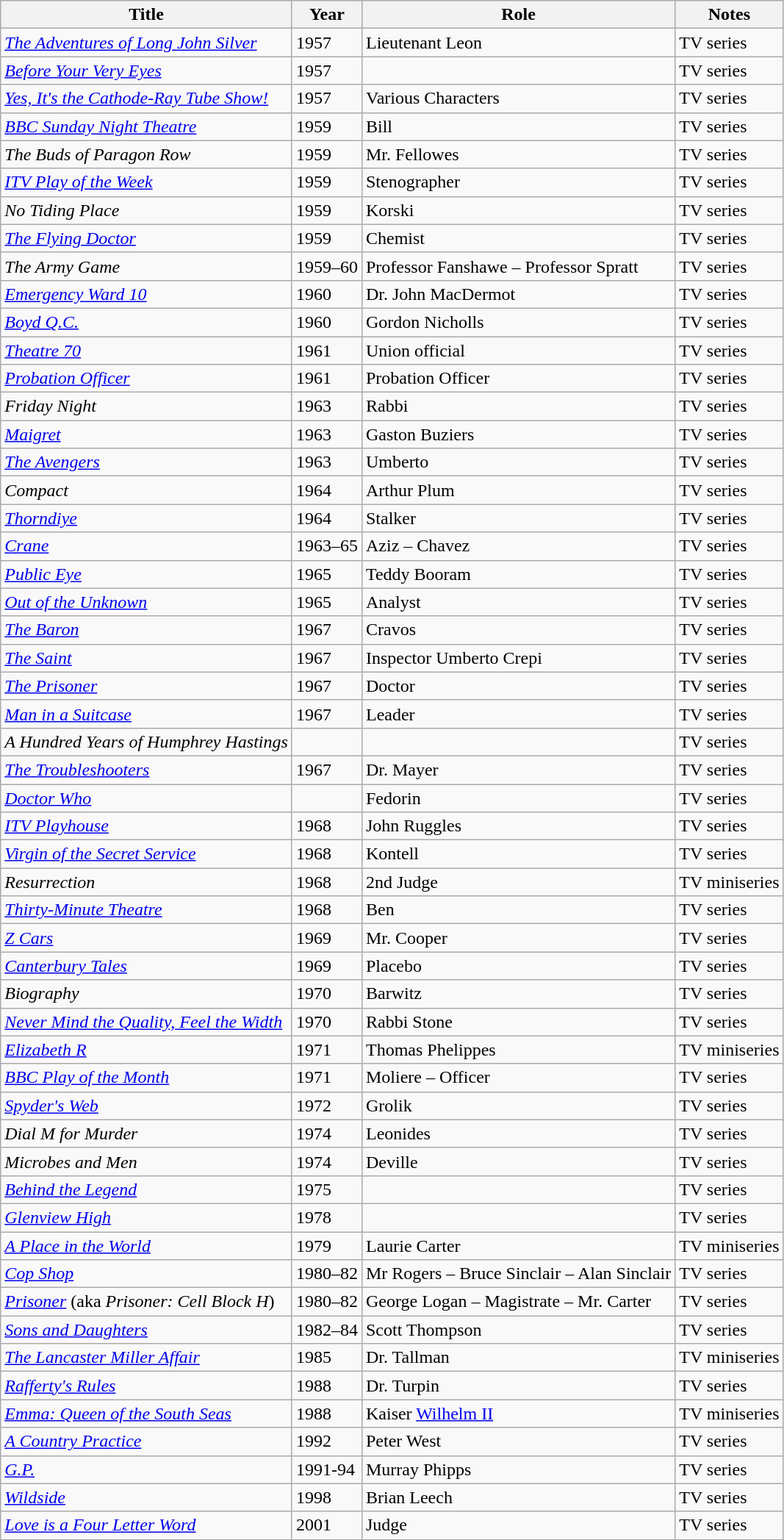<table class="wikitable">
<tr>
<th>Title</th>
<th>Year</th>
<th>Role</th>
<th>Notes</th>
</tr>
<tr>
<td><em><a href='#'>The Adventures of Long John Silver</a></em></td>
<td>1957</td>
<td>Lieutenant Leon</td>
<td>TV series</td>
</tr>
<tr>
<td><em><a href='#'>Before Your Very Eyes</a></em></td>
<td>1957</td>
<td></td>
<td>TV series</td>
</tr>
<tr>
<td><em> <a href='#'>Yes, It's the Cathode-Ray Tube Show!</a></em></td>
<td>1957</td>
<td>Various Characters</td>
<td>TV series</td>
</tr>
<tr>
<td><em><a href='#'>BBC Sunday Night Theatre</a></em></td>
<td>1959</td>
<td>Bill</td>
<td>TV series</td>
</tr>
<tr>
<td><em>The Buds of Paragon Row</em></td>
<td>1959</td>
<td>Mr. Fellowes</td>
<td>TV series</td>
</tr>
<tr>
<td><em><a href='#'>ITV Play of the Week</a></em></td>
<td>1959</td>
<td>Stenographer</td>
<td>TV series</td>
</tr>
<tr>
<td><em>No Tiding Place</em></td>
<td>1959</td>
<td>Korski</td>
<td>TV series</td>
</tr>
<tr>
<td><em><a href='#'>The Flying Doctor</a></em></td>
<td>1959</td>
<td>Chemist</td>
<td>TV series</td>
</tr>
<tr>
<td><em>The Army Game</em></td>
<td>1959–60</td>
<td>Professor Fanshawe – Professor Spratt</td>
<td>TV series</td>
</tr>
<tr>
<td><em><a href='#'>Emergency Ward 10</a></em></td>
<td>1960</td>
<td>Dr. John MacDermot</td>
<td>TV series</td>
</tr>
<tr>
<td><em><a href='#'>Boyd Q.C.</a></em></td>
<td>1960</td>
<td>Gordon Nicholls</td>
<td>TV series</td>
</tr>
<tr>
<td><em><a href='#'>Theatre 70</a></em></td>
<td>1961</td>
<td>Union official</td>
<td>TV series</td>
</tr>
<tr>
<td><em><a href='#'>Probation Officer</a></em></td>
<td>1961</td>
<td>Probation Officer</td>
<td>TV series</td>
</tr>
<tr>
<td><em>Friday Night</em></td>
<td>1963</td>
<td>Rabbi</td>
<td>TV series</td>
</tr>
<tr>
<td><em><a href='#'>Maigret</a></em></td>
<td>1963</td>
<td>Gaston Buziers</td>
<td>TV series</td>
</tr>
<tr>
<td><em><a href='#'>The Avengers</a></em></td>
<td>1963</td>
<td>Umberto</td>
<td>TV series</td>
</tr>
<tr>
<td><em>Compact</em></td>
<td>1964</td>
<td>Arthur Plum</td>
<td>TV series</td>
</tr>
<tr>
<td><em><a href='#'>Thorndiye</a></em></td>
<td>1964</td>
<td>Stalker</td>
<td>TV series</td>
</tr>
<tr>
<td><em><a href='#'>Crane</a></em></td>
<td>1963–65</td>
<td>Aziz – Chavez</td>
<td>TV series</td>
</tr>
<tr>
<td><em><a href='#'>Public Eye</a></em></td>
<td>1965</td>
<td>Teddy Booram</td>
<td>TV series</td>
</tr>
<tr>
<td><em><a href='#'>Out of the Unknown</a></em></td>
<td>1965</td>
<td>Analyst</td>
<td>TV series</td>
</tr>
<tr>
<td><em><a href='#'>The Baron</a></em></td>
<td>1967</td>
<td>Cravos</td>
<td>TV series</td>
</tr>
<tr>
<td><em><a href='#'>The Saint</a></em></td>
<td>1967</td>
<td>Inspector Umberto Crepi</td>
<td>TV series</td>
</tr>
<tr>
<td><em><a href='#'>The Prisoner</a></em></td>
<td>1967</td>
<td>Doctor</td>
<td>TV series</td>
</tr>
<tr>
<td><em><a href='#'>Man in a Suitcase</a></em></td>
<td>1967</td>
<td>Leader</td>
<td>TV series</td>
</tr>
<tr>
<td><em>A Hundred Years of Humphrey Hastings</em></td>
<td></td>
<td></td>
<td>TV series</td>
</tr>
<tr>
<td><em><a href='#'>The Troubleshooters</a></em></td>
<td>1967</td>
<td>Dr. Mayer</td>
<td>TV series</td>
</tr>
<tr>
<td><em><a href='#'>Doctor Who</a></em></td>
<td></td>
<td>Fedorin</td>
<td>TV series</td>
</tr>
<tr>
<td><em><a href='#'>ITV Playhouse</a></em></td>
<td>1968</td>
<td>John Ruggles</td>
<td>TV series</td>
</tr>
<tr>
<td><em><a href='#'>Virgin of the Secret Service</a></em></td>
<td>1968</td>
<td>Kontell</td>
<td>TV series</td>
</tr>
<tr>
<td><em>Resurrection</em></td>
<td>1968</td>
<td>2nd Judge</td>
<td>TV miniseries</td>
</tr>
<tr>
<td><em><a href='#'>Thirty-Minute Theatre</a></em></td>
<td>1968</td>
<td>Ben</td>
<td>TV series</td>
</tr>
<tr>
<td><em><a href='#'>Z Cars</a></em></td>
<td>1969</td>
<td>Mr. Cooper</td>
<td>TV series</td>
</tr>
<tr>
<td><em><a href='#'>Canterbury Tales</a></em></td>
<td>1969</td>
<td>Placebo</td>
<td>TV series</td>
</tr>
<tr>
<td><em>Biography</em></td>
<td>1970</td>
<td>Barwitz</td>
<td>TV series</td>
</tr>
<tr>
<td><em><a href='#'>Never Mind the Quality, Feel the Width</a></em></td>
<td>1970</td>
<td>Rabbi Stone</td>
<td>TV series</td>
</tr>
<tr>
<td><em><a href='#'>Elizabeth R</a></em></td>
<td>1971</td>
<td>Thomas Phelippes</td>
<td>TV miniseries</td>
</tr>
<tr>
<td><em><a href='#'>BBC Play of the Month</a></em></td>
<td>1971</td>
<td>Moliere – Officer</td>
<td>TV series</td>
</tr>
<tr>
<td><em><a href='#'>Spyder's Web</a></em></td>
<td>1972</td>
<td>Grolik</td>
<td>TV series</td>
</tr>
<tr>
<td><em>Dial M for Murder</em></td>
<td>1974</td>
<td>Leonides</td>
<td>TV series</td>
</tr>
<tr>
<td><em>Microbes and Men</em></td>
<td>1974</td>
<td>Deville</td>
<td>TV series</td>
</tr>
<tr>
<td><em><a href='#'>Behind the Legend</a></em></td>
<td>1975</td>
<td></td>
<td>TV series</td>
</tr>
<tr>
<td><em><a href='#'>Glenview High</a></em></td>
<td>1978</td>
<td></td>
<td>TV series</td>
</tr>
<tr>
<td><em><a href='#'>A Place in the World</a></em></td>
<td>1979</td>
<td>Laurie Carter</td>
<td>TV miniseries</td>
</tr>
<tr>
<td><em><a href='#'>Cop Shop</a></em></td>
<td>1980–82</td>
<td>Mr Rogers – Bruce Sinclair – Alan Sinclair</td>
<td>TV series</td>
</tr>
<tr>
<td><em><a href='#'>Prisoner</a></em> (aka <em>Prisoner: Cell Block H</em>)</td>
<td>1980–82</td>
<td>George Logan – Magistrate – Mr. Carter</td>
<td>TV series</td>
</tr>
<tr>
<td><em><a href='#'>Sons and Daughters</a></em></td>
<td>1982–84</td>
<td>Scott Thompson</td>
<td>TV series</td>
</tr>
<tr>
<td><em><a href='#'>The Lancaster Miller Affair</a></em></td>
<td>1985</td>
<td>Dr. Tallman</td>
<td>TV miniseries</td>
</tr>
<tr>
<td><em><a href='#'>Rafferty's Rules</a></em></td>
<td>1988</td>
<td>Dr. Turpin</td>
<td>TV series</td>
</tr>
<tr>
<td><em><a href='#'>Emma: Queen of the South Seas</a></em></td>
<td>1988</td>
<td>Kaiser <a href='#'>Wilhelm II</a></td>
<td>TV miniseries</td>
</tr>
<tr>
<td><em><a href='#'>A Country Practice</a></em></td>
<td>1992</td>
<td>Peter West</td>
<td>TV series</td>
</tr>
<tr>
<td><em><a href='#'>G.P.</a></em></td>
<td>1991-94</td>
<td>Murray Phipps</td>
<td>TV series</td>
</tr>
<tr>
<td><em><a href='#'>Wildside</a></em></td>
<td>1998</td>
<td>Brian Leech</td>
<td>TV series</td>
</tr>
<tr>
<td><em><a href='#'>Love is a Four Letter Word</a></em></td>
<td>2001</td>
<td>Judge</td>
<td>TV series</td>
</tr>
</table>
